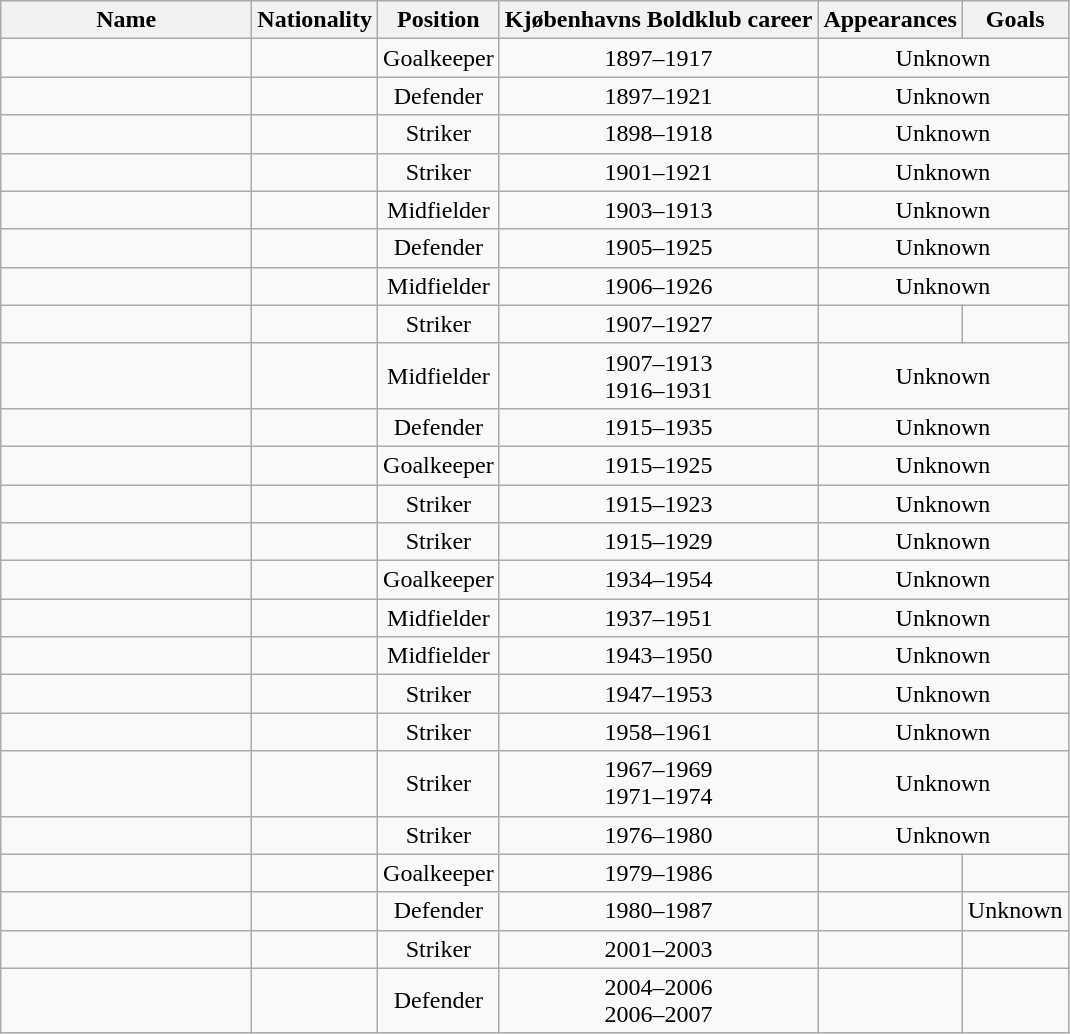<table class="wikitable sortable" style="text-align: center;">
<tr>
<th style="width:10em">Name</th>
<th>Nationality</th>
<th>Position</th>
<th>Kjøbenhavns Boldklub career</th>
<th>Appearances</th>
<th>Goals</th>
</tr>
<tr>
<td align="left"></td>
<td align="left"></td>
<td>Goalkeeper</td>
<td>1897–1917</td>
<td colspan="2"> Unknown</td>
</tr>
<tr>
<td align="left"></td>
<td align="left"></td>
<td>Defender</td>
<td>1897–1921</td>
<td colspan="2"> Unknown</td>
</tr>
<tr>
<td align="left"></td>
<td align="left"></td>
<td>Striker</td>
<td>1898–1918</td>
<td colspan="2"> Unknown</td>
</tr>
<tr>
<td align="left"></td>
<td align="left"></td>
<td>Striker</td>
<td>1901–1921</td>
<td colspan="2"> Unknown</td>
</tr>
<tr>
<td align="left"></td>
<td align="left"></td>
<td>Midfielder</td>
<td>1903–1913</td>
<td colspan="2"> Unknown</td>
</tr>
<tr>
<td align="left"></td>
<td align="left"></td>
<td>Defender</td>
<td>1905–1925</td>
<td colspan="2"> Unknown</td>
</tr>
<tr>
<td align="left"></td>
<td align="left"></td>
<td>Midfielder</td>
<td>1906–1926</td>
<td colspan="2"> Unknown</td>
</tr>
<tr>
<td align="left"></td>
<td align="left"></td>
<td>Striker</td>
<td>1907–1927</td>
<td></td>
<td></td>
</tr>
<tr>
<td align="left"></td>
<td align="left"></td>
<td>Midfielder</td>
<td>1907–1913<br>1916–1931</td>
<td colspan="2"> Unknown</td>
</tr>
<tr>
<td align="left"></td>
<td align="left"></td>
<td>Defender</td>
<td>1915–1935</td>
<td colspan="2"> Unknown</td>
</tr>
<tr>
<td align="left"></td>
<td align="left"></td>
<td>Goalkeeper</td>
<td>1915–1925</td>
<td colspan="2"> Unknown</td>
</tr>
<tr>
<td align="left"></td>
<td align="left"></td>
<td>Striker</td>
<td>1915–1923</td>
<td colspan="2"> Unknown</td>
</tr>
<tr>
<td align="left"></td>
<td align="left"></td>
<td>Striker</td>
<td>1915–1929</td>
<td colspan="2"> Unknown</td>
</tr>
<tr>
<td align="left"></td>
<td align="left"></td>
<td>Goalkeeper</td>
<td>1934–1954</td>
<td colspan="2"> Unknown</td>
</tr>
<tr>
<td align="left"></td>
<td align="left"></td>
<td>Midfielder</td>
<td>1937–1951</td>
<td colspan="2"> Unknown</td>
</tr>
<tr>
<td align="left"></td>
<td align="left"></td>
<td>Midfielder</td>
<td>1943–1950</td>
<td colspan="2"> Unknown</td>
</tr>
<tr>
<td align="left"></td>
<td align="left"></td>
<td>Striker</td>
<td>1947–1953</td>
<td colspan="2"> Unknown</td>
</tr>
<tr>
<td align="left"></td>
<td align="left"></td>
<td>Striker</td>
<td>1958–1961</td>
<td colspan="2"> Unknown</td>
</tr>
<tr>
<td align="left"></td>
<td align="left"></td>
<td>Striker</td>
<td>1967–1969<br>1971–1974</td>
<td colspan="2"> Unknown</td>
</tr>
<tr>
<td align="left"></td>
<td align="left"></td>
<td>Striker</td>
<td>1976–1980</td>
<td colspan="2"> Unknown</td>
</tr>
<tr>
<td align="left"></td>
<td align="left"></td>
<td>Goalkeeper</td>
<td>1979–1986</td>
<td></td>
<td></td>
</tr>
<tr>
<td align="left"></td>
<td align="left"></td>
<td>Defender</td>
<td>1980–1987</td>
<td></td>
<td> Unknown</td>
</tr>
<tr>
<td align="left"></td>
<td align="left"></td>
<td>Striker</td>
<td>2001–2003</td>
<td></td>
<td></td>
</tr>
<tr>
<td align="left"></td>
<td align="left"></td>
<td>Defender</td>
<td>2004–2006<br>2006–2007</td>
<td></td>
<td></td>
</tr>
</table>
